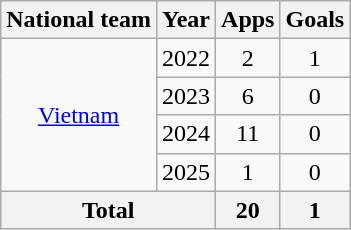<table class="wikitable" style="text-align: center;">
<tr>
<th>National team</th>
<th>Year</th>
<th>Apps</th>
<th>Goals</th>
</tr>
<tr>
<td rowspan=4><a href='#'>Vietnam</a></td>
<td>2022</td>
<td>2</td>
<td>1</td>
</tr>
<tr>
<td>2023</td>
<td>6</td>
<td>0</td>
</tr>
<tr>
<td>2024</td>
<td>11</td>
<td>0</td>
</tr>
<tr>
<td>2025</td>
<td>1</td>
<td>0</td>
</tr>
<tr>
<th colspan=2>Total</th>
<th>20</th>
<th>1</th>
</tr>
</table>
